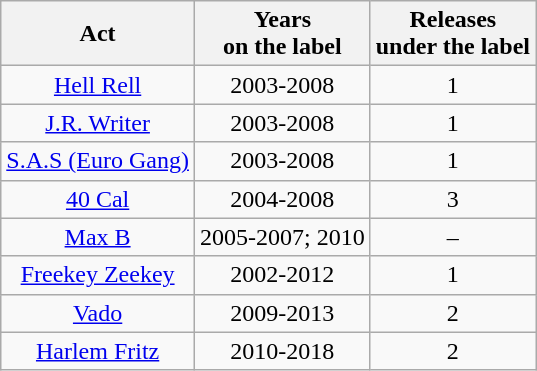<table class="wikitable" style="text-align: center;">
<tr>
<th>Act</th>
<th>Years<br>on the label</th>
<th>Releases<br>under the label</th>
</tr>
<tr>
<td><a href='#'>Hell Rell</a></td>
<td>2003-2008</td>
<td>1</td>
</tr>
<tr>
<td><a href='#'>J.R. Writer</a></td>
<td>2003-2008</td>
<td>1</td>
</tr>
<tr>
<td><a href='#'>S.A.S (Euro Gang)</a></td>
<td>2003-2008</td>
<td>1</td>
</tr>
<tr>
<td><a href='#'>40 Cal</a></td>
<td>2004-2008</td>
<td>3</td>
</tr>
<tr>
<td><a href='#'>Max B</a></td>
<td>2005-2007; 2010</td>
<td>–</td>
</tr>
<tr>
<td><a href='#'>Freekey Zeekey</a></td>
<td>2002-2012</td>
<td>1</td>
</tr>
<tr>
<td><a href='#'>Vado</a></td>
<td>2009-2013</td>
<td>2</td>
</tr>
<tr>
<td><a href='#'>Harlem Fritz</a></td>
<td>2010-2018</td>
<td>2</td>
</tr>
</table>
